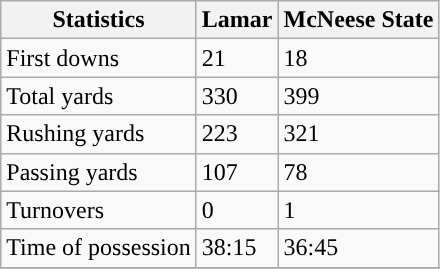<table class="wikitable">
<tr>
<th>Statistics</th>
<th>Lamar</th>
<th>McNeese State</th>
</tr>
<tr>
<td>First downs</td>
<td>21</td>
<td>18</td>
</tr>
<tr>
<td>Total yards</td>
<td>330</td>
<td>399</td>
</tr>
<tr>
<td>Rushing yards</td>
<td>223</td>
<td>321</td>
</tr>
<tr>
<td>Passing yards</td>
<td>107</td>
<td>78</td>
</tr>
<tr>
<td>Turnovers</td>
<td>0</td>
<td>1</td>
</tr>
<tr>
<td>Time of possession</td>
<td>38:15</td>
<td>36:45</td>
</tr>
<tr>
</tr>
</table>
